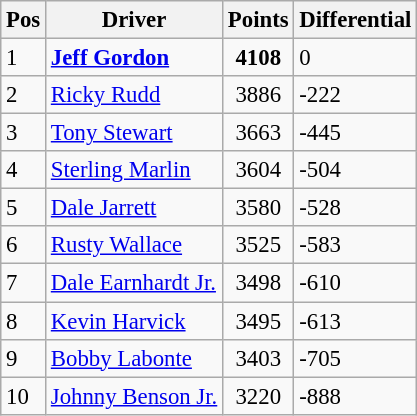<table class="sortable wikitable " style="font-size: 95%;">
<tr>
<th>Pos</th>
<th>Driver</th>
<th>Points</th>
<th>Differential</th>
</tr>
<tr>
<td>1 </td>
<td><strong><a href='#'>Jeff Gordon</a></strong></td>
<td style="text-align:center;"><strong>4108</strong></td>
<td>0</td>
</tr>
<tr>
<td>2 </td>
<td><a href='#'>Ricky Rudd</a></td>
<td style="text-align:center;">3886</td>
<td>-222</td>
</tr>
<tr>
<td>3 </td>
<td><a href='#'>Tony Stewart</a></td>
<td style="text-align:center;">3663</td>
<td>-445</td>
</tr>
<tr>
<td>4 </td>
<td><a href='#'>Sterling Marlin</a></td>
<td style="text-align:center;">3604</td>
<td>-504</td>
</tr>
<tr>
<td>5 </td>
<td><a href='#'>Dale Jarrett</a></td>
<td style="text-align:center;">3580</td>
<td>-528</td>
</tr>
<tr>
<td>6 </td>
<td><a href='#'>Rusty Wallace</a></td>
<td style="text-align:center;">3525</td>
<td>-583</td>
</tr>
<tr>
<td>7 </td>
<td><a href='#'>Dale Earnhardt Jr.</a></td>
<td style="text-align:center;">3498</td>
<td>-610</td>
</tr>
<tr>
<td>8 </td>
<td><a href='#'>Kevin Harvick</a></td>
<td style="text-align:center;">3495</td>
<td>-613</td>
</tr>
<tr>
<td>9 </td>
<td><a href='#'>Bobby Labonte</a></td>
<td style="text-align:center;">3403</td>
<td>-705</td>
</tr>
<tr>
<td>10 </td>
<td><a href='#'>Johnny Benson Jr.</a></td>
<td style="text-align:center;">3220</td>
<td>-888</td>
</tr>
</table>
